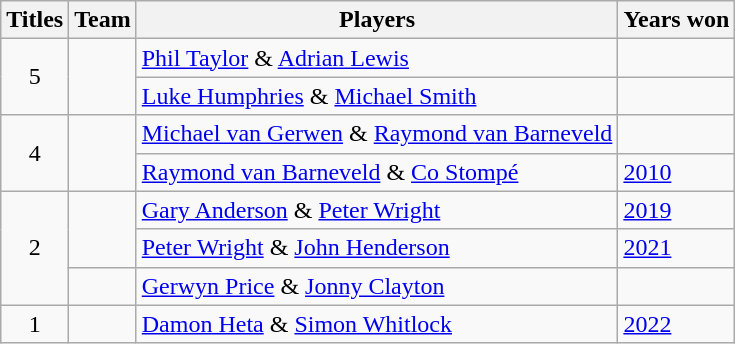<table class="wikitable style="font-size:100%; text-align: left; width:70%">
<tr>
<th>Titles</th>
<th>Team</th>
<th>Players</th>
<th>Years won</th>
</tr>
<tr>
<td rowspan=2 align=center>5</td>
<td rowspan=2></td>
<td><a href='#'>Phil Taylor</a> & <a href='#'>Adrian Lewis</a></td>
<td></td>
</tr>
<tr>
<td><a href='#'>Luke Humphries</a> & <a href='#'>Michael Smith</a></td>
<td></td>
</tr>
<tr>
<td rowspan=2 align=center>4</td>
<td rowspan=2></td>
<td><a href='#'>Michael van Gerwen</a> & <a href='#'>Raymond van Barneveld</a></td>
<td></td>
</tr>
<tr>
<td><a href='#'>Raymond van Barneveld</a> & <a href='#'>Co Stompé</a></td>
<td><a href='#'>2010</a></td>
</tr>
<tr>
<td rowspan=3 align=center>2</td>
<td rowspan=2></td>
<td><a href='#'>Gary Anderson</a> & <a href='#'>Peter Wright</a></td>
<td><a href='#'>2019</a></td>
</tr>
<tr>
<td><a href='#'>Peter Wright</a> & <a href='#'>John Henderson</a></td>
<td><a href='#'>2021</a></td>
</tr>
<tr>
<td></td>
<td><a href='#'>Gerwyn Price</a> & <a href='#'>Jonny Clayton</a></td>
<td></td>
</tr>
<tr>
<td rowspan=1 align=center>1</td>
<td></td>
<td><a href='#'>Damon Heta</a> & <a href='#'>Simon Whitlock</a></td>
<td><a href='#'>2022</a></td>
</tr>
</table>
